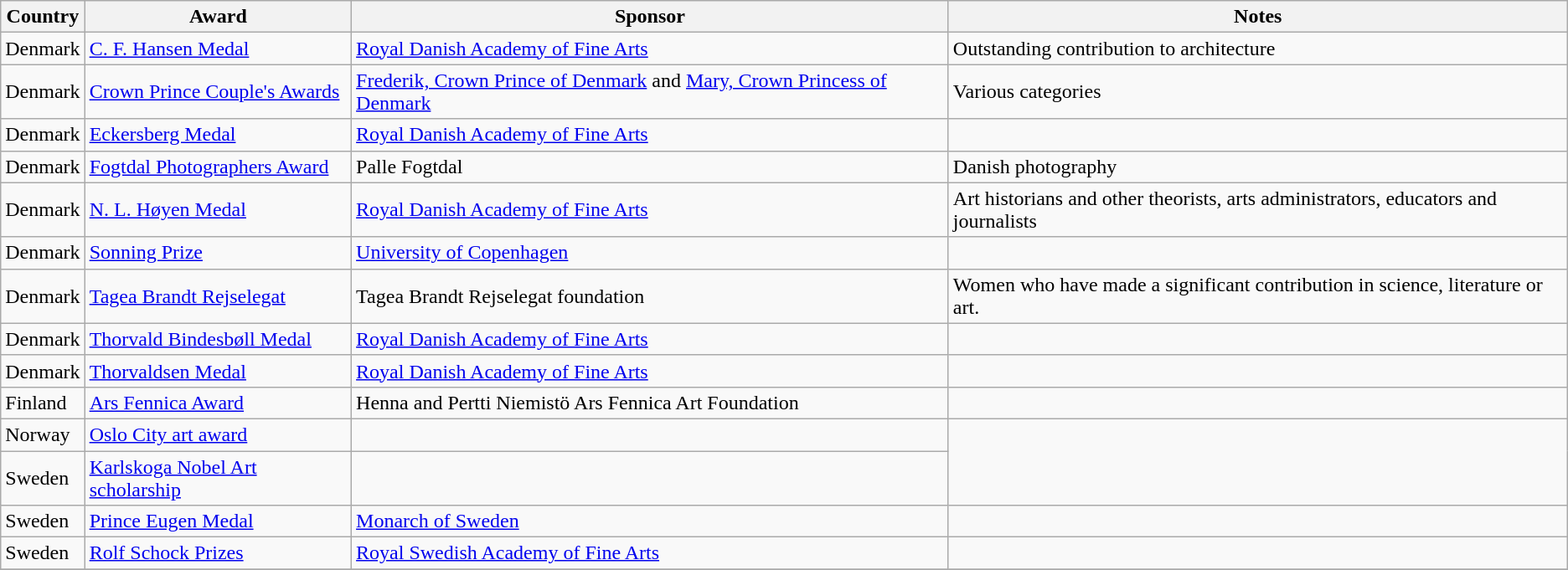<table class="wikitable sortable">
<tr>
<th>Country</th>
<th>Award</th>
<th>Sponsor</th>
<th>Notes</th>
</tr>
<tr>
<td>Denmark</td>
<td><a href='#'>C. F. Hansen Medal</a></td>
<td><a href='#'>Royal Danish Academy of Fine Arts</a></td>
<td>Outstanding contribution to architecture</td>
</tr>
<tr>
<td>Denmark</td>
<td><a href='#'>Crown Prince Couple's Awards</a></td>
<td><a href='#'>Frederik, Crown Prince of Denmark</a> and <a href='#'>Mary, Crown Princess of Denmark</a></td>
<td>Various categories</td>
</tr>
<tr>
<td>Denmark</td>
<td><a href='#'>Eckersberg Medal</a></td>
<td><a href='#'>Royal Danish Academy of Fine Arts</a></td>
<td></td>
</tr>
<tr>
<td>Denmark</td>
<td><a href='#'>Fogtdal Photographers Award</a></td>
<td>Palle Fogtdal</td>
<td>Danish photography</td>
</tr>
<tr>
<td>Denmark</td>
<td><a href='#'>N. L. Høyen Medal</a></td>
<td><a href='#'>Royal Danish Academy of Fine Arts</a></td>
<td>Art historians and other theorists, arts administrators, educators and journalists</td>
</tr>
<tr>
<td>Denmark</td>
<td><a href='#'>Sonning Prize</a></td>
<td><a href='#'>University of Copenhagen</a></td>
<td></td>
</tr>
<tr>
<td>Denmark</td>
<td><a href='#'>Tagea Brandt Rejselegat</a></td>
<td>Tagea Brandt Rejselegat foundation</td>
<td>Women who have made a significant contribution in science, literature or art.</td>
</tr>
<tr>
<td>Denmark</td>
<td><a href='#'>Thorvald Bindesbøll Medal</a></td>
<td><a href='#'>Royal Danish Academy of Fine Arts</a></td>
<td></td>
</tr>
<tr>
<td>Denmark</td>
<td><a href='#'>Thorvaldsen Medal</a></td>
<td><a href='#'>Royal Danish Academy of Fine Arts</a></td>
<td></td>
</tr>
<tr>
<td>Finland</td>
<td><a href='#'>Ars Fennica Award</a></td>
<td>Henna and Pertti Niemistö Ars Fennica Art Foundation</td>
<td></td>
</tr>
<tr>
<td>Norway</td>
<td><a href='#'>Oslo City art award</a></td>
<td></td>
</tr>
<tr>
<td>Sweden</td>
<td><a href='#'>Karlskoga Nobel Art scholarship</a></td>
<td></td>
</tr>
<tr>
<td>Sweden</td>
<td><a href='#'>Prince Eugen Medal</a></td>
<td><a href='#'>Monarch of Sweden</a></td>
<td></td>
</tr>
<tr>
<td>Sweden</td>
<td><a href='#'>Rolf Schock Prizes</a></td>
<td><a href='#'>Royal Swedish Academy of Fine Arts</a></td>
<td></td>
</tr>
<tr>
</tr>
</table>
